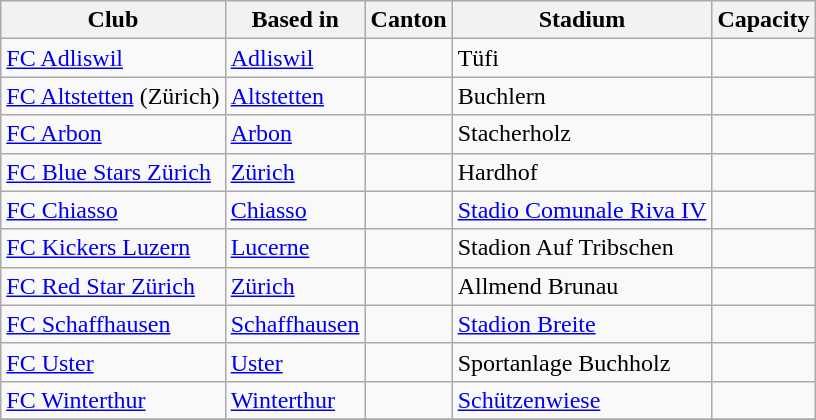<table class="wikitable">
<tr>
<th>Club</th>
<th>Based in</th>
<th>Canton</th>
<th>Stadium</th>
<th>Capacity</th>
</tr>
<tr>
<td><a href='#'>FC Adliswil</a></td>
<td><a href='#'>Adliswil</a></td>
<td></td>
<td>Tüfi</td>
<td></td>
</tr>
<tr>
<td><a href='#'>FC Altstetten</a> (Zürich)</td>
<td><a href='#'>Altstetten</a></td>
<td></td>
<td>Buchlern</td>
<td></td>
</tr>
<tr>
<td><a href='#'>FC Arbon</a></td>
<td><a href='#'>Arbon</a></td>
<td></td>
<td>Stacherholz</td>
<td></td>
</tr>
<tr>
<td><a href='#'>FC Blue Stars Zürich</a></td>
<td><a href='#'>Zürich</a></td>
<td></td>
<td>Hardhof</td>
<td></td>
</tr>
<tr>
<td><a href='#'>FC Chiasso</a></td>
<td><a href='#'>Chiasso</a></td>
<td></td>
<td><a href='#'>Stadio Comunale Riva IV</a></td>
<td></td>
</tr>
<tr>
<td><a href='#'>FC Kickers Luzern</a></td>
<td><a href='#'>Lucerne</a></td>
<td></td>
<td>Stadion Auf Tribschen</td>
<td></td>
</tr>
<tr>
<td><a href='#'>FC Red Star Zürich</a></td>
<td><a href='#'>Zürich</a></td>
<td></td>
<td>Allmend Brunau</td>
<td></td>
</tr>
<tr>
<td><a href='#'>FC Schaffhausen</a></td>
<td><a href='#'>Schaffhausen</a></td>
<td></td>
<td><a href='#'>Stadion Breite</a></td>
<td></td>
</tr>
<tr>
<td><a href='#'>FC Uster</a></td>
<td><a href='#'>Uster</a></td>
<td></td>
<td>Sportanlage Buchholz</td>
<td></td>
</tr>
<tr>
<td><a href='#'>FC Winterthur</a></td>
<td><a href='#'>Winterthur</a></td>
<td></td>
<td><a href='#'>Schützenwiese</a></td>
<td></td>
</tr>
<tr>
</tr>
</table>
